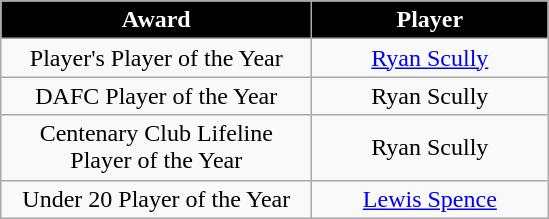<table class="wikitable" style="text-align:center">
<tr>
<th style="background:#000000; color:#FFFFFF;">Award</th>
<th style="background:#000000; color:#FFFFFF;">Player</th>
</tr>
<tr>
<td style="width:200px;">Player's Player of the Year</td>
<td style="width:150px;"> <a href='#'>Ryan Scully</a></td>
</tr>
<tr>
<td style="width:200px;">DAFC Player of the Year</td>
<td style="width:150px;"> Ryan Scully</td>
</tr>
<tr>
<td style="width:200px;">Centenary Club Lifeline Player of the Year</td>
<td style="width:150px;"> Ryan Scully</td>
</tr>
<tr>
<td style="width:200px;">Under 20 Player of the Year</td>
<td style="width:150px;"> <a href='#'>Lewis Spence</a></td>
</tr>
</table>
